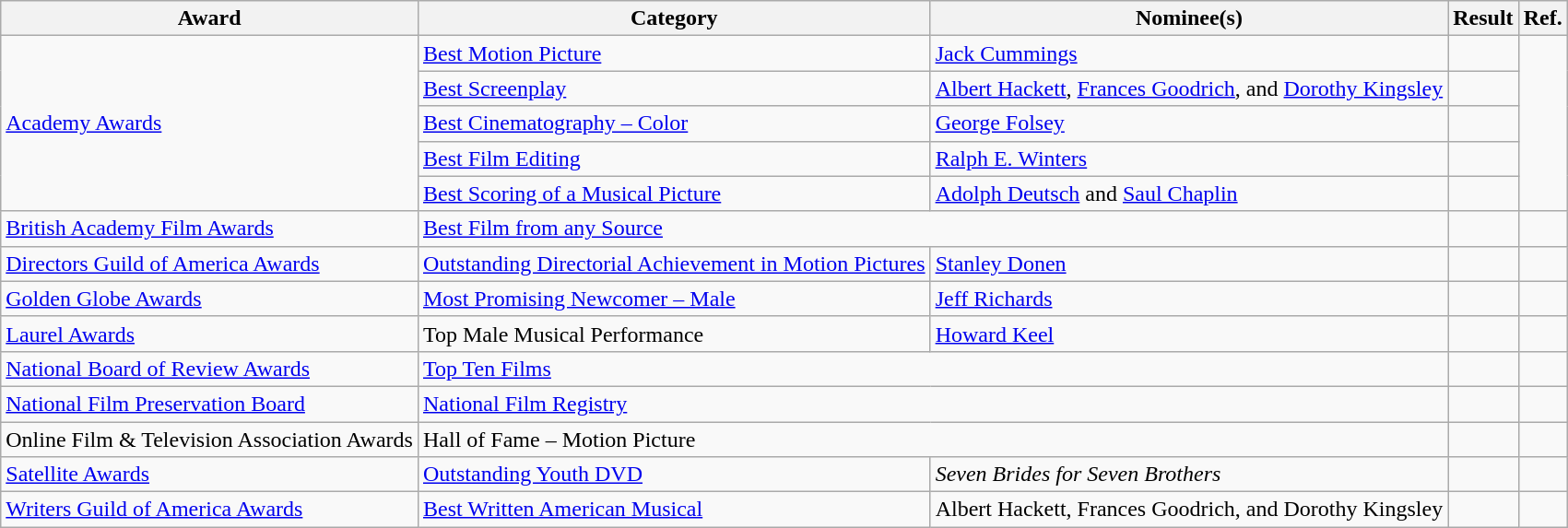<table class="wikitable plainrowheaders">
<tr>
<th>Award</th>
<th>Category</th>
<th>Nominee(s)</th>
<th>Result</th>
<th>Ref.</th>
</tr>
<tr>
<td rowspan="5"><a href='#'>Academy Awards</a></td>
<td><a href='#'>Best Motion Picture</a></td>
<td><a href='#'>Jack Cummings</a></td>
<td></td>
<td align="center" rowspan="5"></td>
</tr>
<tr>
<td><a href='#'>Best Screenplay</a></td>
<td><a href='#'>Albert Hackett</a>, <a href='#'>Frances Goodrich</a>, and <a href='#'>Dorothy Kingsley</a></td>
<td></td>
</tr>
<tr>
<td><a href='#'>Best Cinematography – Color</a></td>
<td><a href='#'>George Folsey</a></td>
<td></td>
</tr>
<tr>
<td><a href='#'>Best Film Editing</a></td>
<td><a href='#'>Ralph E. Winters</a></td>
<td></td>
</tr>
<tr>
<td><a href='#'>Best Scoring of a Musical Picture</a></td>
<td><a href='#'>Adolph Deutsch</a> and <a href='#'>Saul Chaplin</a></td>
<td></td>
</tr>
<tr>
<td><a href='#'>British Academy Film Awards</a></td>
<td colspan="2"><a href='#'>Best Film from any Source</a></td>
<td></td>
<td align="center"></td>
</tr>
<tr>
<td><a href='#'>Directors Guild of America Awards</a></td>
<td><a href='#'>Outstanding Directorial Achievement in Motion Pictures</a></td>
<td><a href='#'>Stanley Donen</a></td>
<td></td>
<td align="center"></td>
</tr>
<tr>
<td><a href='#'>Golden Globe Awards</a></td>
<td><a href='#'>Most Promising Newcomer – Male</a></td>
<td><a href='#'>Jeff Richards</a></td>
<td></td>
<td align="center"></td>
</tr>
<tr>
<td><a href='#'>Laurel Awards</a></td>
<td>Top Male Musical Performance</td>
<td><a href='#'>Howard Keel</a></td>
<td></td>
<td align="center"></td>
</tr>
<tr>
<td><a href='#'>National Board of Review Awards</a></td>
<td colspan="2"><a href='#'>Top Ten Films</a></td>
<td></td>
<td align="center"></td>
</tr>
<tr>
<td><a href='#'>National Film Preservation Board</a></td>
<td colspan="2"><a href='#'>National Film Registry</a></td>
<td></td>
<td align="center"></td>
</tr>
<tr>
<td>Online Film & Television Association Awards</td>
<td colspan="2">Hall of Fame – Motion Picture</td>
<td></td>
<td align="center"></td>
</tr>
<tr>
<td><a href='#'>Satellite Awards</a></td>
<td><a href='#'>Outstanding Youth DVD</a></td>
<td><em>Seven Brides for Seven Brothers</em> </td>
<td></td>
<td align="center"></td>
</tr>
<tr>
<td><a href='#'>Writers Guild of America Awards</a></td>
<td><a href='#'>Best Written American Musical</a></td>
<td>Albert Hackett, Frances Goodrich, and Dorothy Kingsley</td>
<td></td>
<td align="center"></td>
</tr>
</table>
